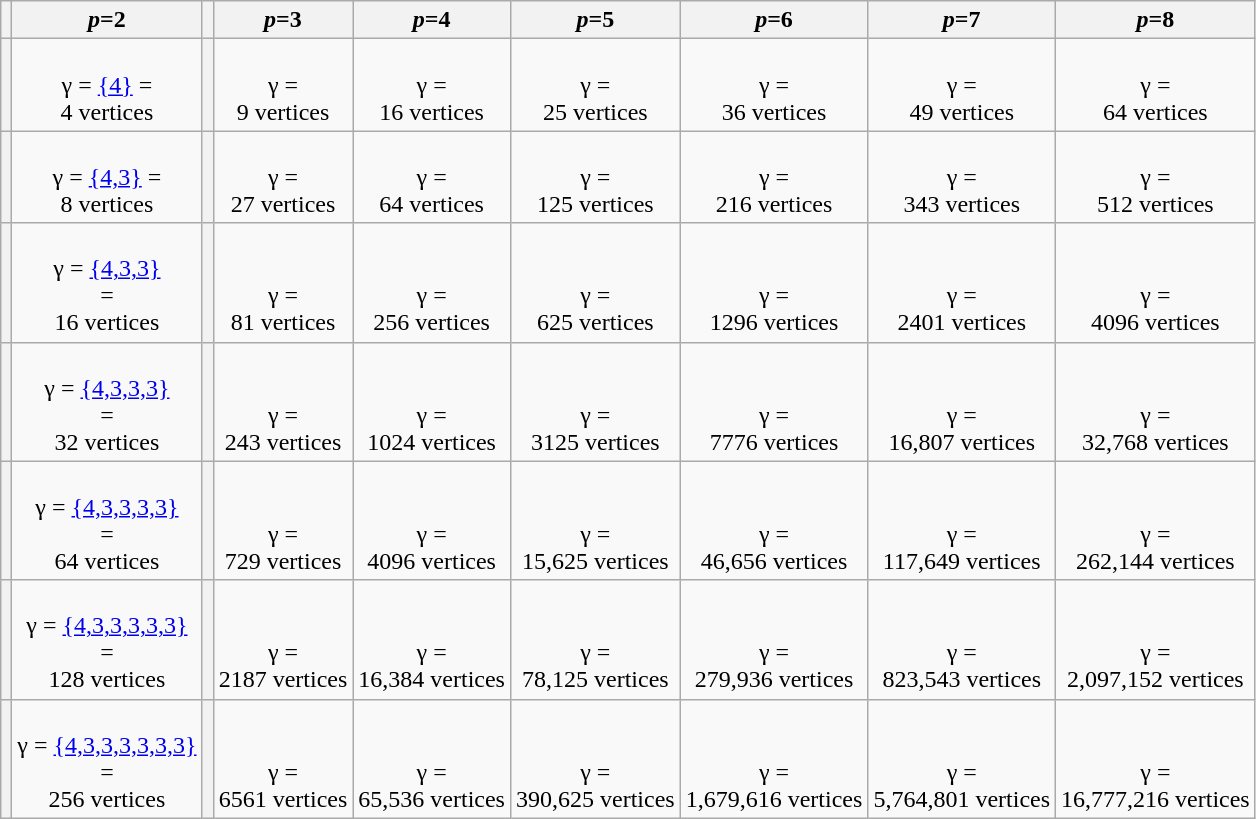<table class=wikitable>
<tr>
<th></th>
<th><em>p</em>=2</th>
<th></th>
<th><em>p</em>=3</th>
<th><em>p</em>=4</th>
<th><em>p</em>=5</th>
<th><em>p</em>=6</th>
<th><em>p</em>=7</th>
<th><em>p</em>=8</th>
</tr>
<tr align=center valign=bottom>
<th valign=middle></th>
<td><br>γ = <a href='#'>{4}</a> = <br>4 vertices</td>
<th valign=middle></th>
<td><br>γ = <br>9 vertices</td>
<td><br>γ = <br>16 vertices</td>
<td><br>γ = <br>25 vertices</td>
<td><br>γ = <br>36 vertices</td>
<td><br>γ = <br>49 vertices</td>
<td><br>γ = <br>64 vertices</td>
</tr>
<tr align=center valign=bottom>
<th valign=middle></th>
<td><br>γ = <a href='#'>{4,3}</a> = <br>8 vertices</td>
<th valign=middle></th>
<td><br>γ = <br>27 vertices</td>
<td><br>γ = <br>64 vertices</td>
<td><br>γ = <br>125 vertices</td>
<td><br>γ = <br>216 vertices</td>
<td><br>γ = <br>343 vertices</td>
<td><br>γ = <br>512 vertices</td>
</tr>
<tr align=center valign=bottom>
<th valign=middle></th>
<td><br>γ = <a href='#'>{4,3,3}</a><br>= <br>16 vertices</td>
<th valign=middle></th>
<td><br>γ = <br>81 vertices</td>
<td><br>γ = <br>256 vertices</td>
<td><br>γ = <br>625 vertices</td>
<td><br>γ = <br>1296 vertices</td>
<td><br>γ = <br>2401 vertices</td>
<td><br>γ = <br>4096 vertices</td>
</tr>
<tr align=center valign=bottom>
<th valign=middle></th>
<td><br>γ = <a href='#'>{4,3,3,3}</a><br>= <br>32 vertices</td>
<th valign=middle></th>
<td><br>γ = <br>243 vertices</td>
<td><br>γ = <br>1024 vertices</td>
<td><br>γ = <br>3125 vertices</td>
<td><br>γ = <br>7776 vertices</td>
<td>γ = <br>16,807 vertices</td>
<td>γ = <br>32,768 vertices</td>
</tr>
<tr align=center valign=bottom>
<th valign=middle></th>
<td><br>γ = <a href='#'>{4,3,3,3,3}</a><br>= <br>64 vertices</td>
<th valign=middle></th>
<td><br>γ = <br>729 vertices</td>
<td><br>γ = <br>4096 vertices</td>
<td><br>γ = <br>15,625 vertices</td>
<td>γ = <br>46,656 vertices</td>
<td>γ = <br>117,649 vertices</td>
<td>γ = <br>262,144 vertices</td>
</tr>
<tr align=center valign=bottom>
<th valign=middle></th>
<td><br>γ = <a href='#'>{4,3,3,3,3,3}</a><br>= <br>128 vertices</td>
<th valign=middle></th>
<td><br>γ = <br>2187 vertices</td>
<td>γ = <br>16,384 vertices</td>
<td>γ = <br>78,125 vertices</td>
<td>γ = <br>279,936 vertices</td>
<td>γ = <br>823,543 vertices</td>
<td>γ = <br>2,097,152 vertices</td>
</tr>
<tr align=center valign=bottom>
<th valign=middle></th>
<td><br>γ = <a href='#'>{4,3,3,3,3,3,3}</a><br>= <br>256 vertices</td>
<th valign=middle></th>
<td><br>γ = <br>6561 vertices</td>
<td>γ = <br>65,536 vertices</td>
<td>γ = <br>390,625 vertices</td>
<td>γ = <br>1,679,616 vertices</td>
<td>γ = <br>5,764,801 vertices</td>
<td>γ = <br>16,777,216 vertices</td>
</tr>
</table>
